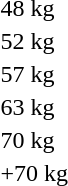<table>
<tr>
<td rowspan=2>48 kg<br></td>
<td rowspan=2></td>
<td rowspan=2></td>
<td></td>
</tr>
<tr>
<td></td>
</tr>
<tr>
<td rowspan=2>52 kg<br></td>
<td rowspan=2></td>
<td rowspan=2></td>
<td></td>
</tr>
<tr>
<td></td>
</tr>
<tr>
<td rowspan=2>57 kg<br></td>
<td rowspan=2></td>
<td rowspan=2></td>
<td></td>
</tr>
<tr>
<td></td>
</tr>
<tr>
<td rowspan=2>63 kg<br></td>
<td rowspan=2></td>
<td rowspan=2></td>
<td></td>
</tr>
<tr>
<td></td>
</tr>
<tr>
<td rowspan=2>70 kg<br></td>
<td rowspan=2></td>
<td rowspan=2></td>
<td></td>
</tr>
<tr>
<td></td>
</tr>
<tr>
<td rowspan=2>+70 kg<br></td>
<td rowspan=2></td>
<td rowspan=2></td>
<td></td>
</tr>
<tr>
<td></td>
</tr>
</table>
